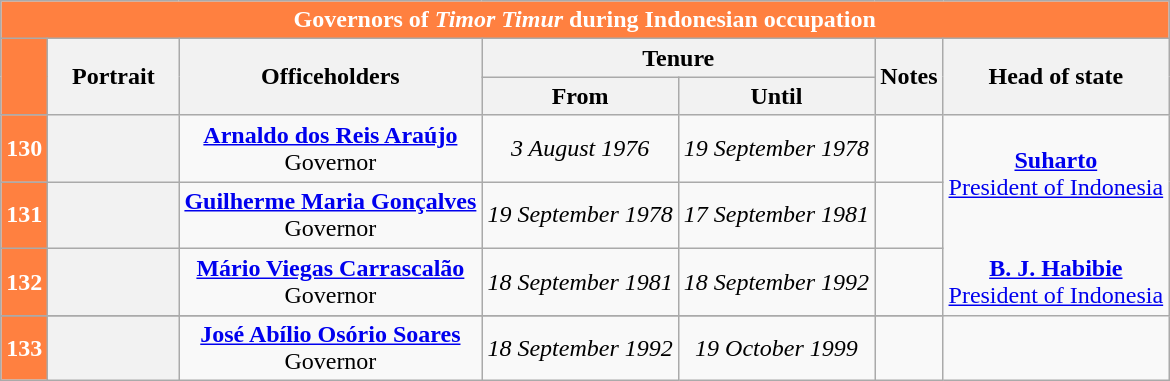<table class="wikitable">
<tr>
<th align=center style="background:#FF8040; color:white;" colspan="7"> Governors of <em>Timor Timur</em> during Indonesian occupation</th>
</tr>
<tr align=center>
<th align=center style="background:#FF8040; color:white;" rowspan="2"></th>
<th rowspan="2" width="80px">Portrait</th>
<th rowspan="2">Officeholders</th>
<th colspan="2">Tenure</th>
<th rowspan="2">Notes</th>
<th rowspan="2">Head of state<br></th>
</tr>
<tr>
<th>From</th>
<th>Until</th>
</tr>
<tr align="center">
<th align=center style="background:#FF8040; color:white;">130</th>
<th></th>
<td><strong><a href='#'>Arnaldo dos Reis Araújo</a></strong><br>Governor</td>
<td><em>3 August 1976</em></td>
<td><em>19 September 1978</em></td>
<td></td>
<td rowspan="4"><br><strong><a href='#'>Suharto</a></strong><br><a href='#'>President of Indonesia</a><br><br><br><strong><a href='#'>B. J. Habibie</a></strong><br><a href='#'>President of Indonesia</a><br></td>
</tr>
<tr align="center">
<th align=center style="background:#FF8040; color:white;">131</th>
<th></th>
<td><strong><a href='#'>Guilherme Maria Gonçalves</a></strong><br>Governor</td>
<td><em>19 September 1978</em></td>
<td><em>17 September 1981</em></td>
<td></td>
</tr>
<tr align="center">
<th align=center style="background:#FF8040; color:white;">132</th>
<th></th>
<td><strong><a href='#'>Mário Viegas Carrascalão</a></strong><br>Governor</td>
<td><em>18 September 1981</em></td>
<td><em>18 September 1992</em></td>
<td></td>
</tr>
<tr align="center">
</tr>
<tr align="center">
<th align=center style="background:#FF8040; color:white;">133</th>
<th></th>
<td><strong><a href='#'>José Abílio Osório Soares</a></strong><br>Governor</td>
<td><em>18 September 1992</em></td>
<td><em>19 October 1999</em></td>
<td></td>
</tr>
</table>
